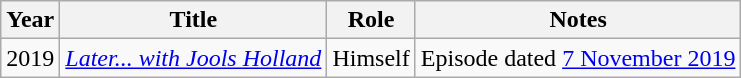<table class="wikitable sortable">
<tr>
<th>Year</th>
<th>Title</th>
<th>Role</th>
<th>Notes</th>
</tr>
<tr>
<td rowspan="1">2019</td>
<td><em><a href='#'>Later... with Jools Holland</a></em></td>
<td>Himself</td>
<td>Episode dated <a href='#'>7 November 2019</a></td>
</tr>
</table>
